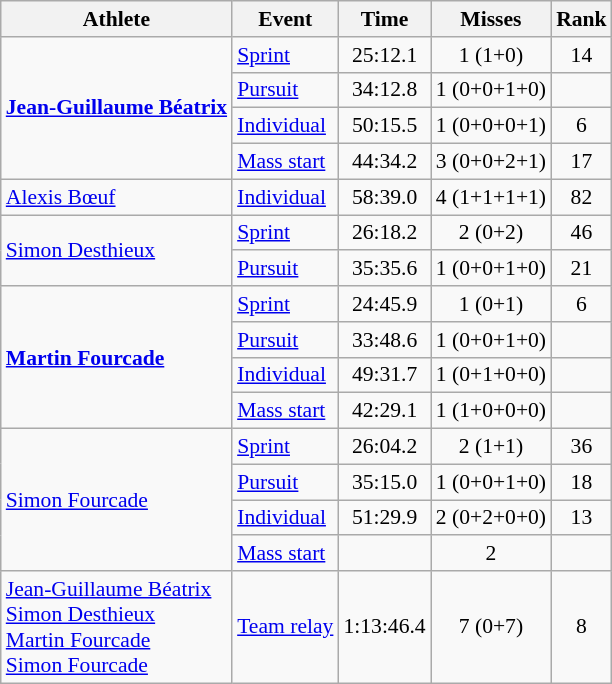<table class="wikitable" style="font-size:90%">
<tr>
<th>Athlete</th>
<th>Event</th>
<th>Time</th>
<th>Misses</th>
<th>Rank</th>
</tr>
<tr align=center>
<td align=left rowspan=4><strong><a href='#'>Jean-Guillaume Béatrix</a></strong></td>
<td align=left><a href='#'>Sprint</a></td>
<td>25:12.1</td>
<td>1 (1+0)</td>
<td>14</td>
</tr>
<tr align=center>
<td align=left><a href='#'>Pursuit</a></td>
<td>34:12.8</td>
<td>1 (0+0+1+0)</td>
<td></td>
</tr>
<tr align=center>
<td align=left><a href='#'>Individual</a></td>
<td>50:15.5</td>
<td>1 (0+0+0+1)</td>
<td>6</td>
</tr>
<tr align=center>
<td align=left><a href='#'>Mass start</a></td>
<td>44:34.2</td>
<td>3 (0+0+2+1)</td>
<td>17</td>
</tr>
<tr align=center>
<td align=left><a href='#'>Alexis Bœuf</a></td>
<td align=left><a href='#'>Individual</a></td>
<td>58:39.0</td>
<td>4 (1+1+1+1)</td>
<td>82</td>
</tr>
<tr align=center>
<td align=left rowspan=2><a href='#'>Simon Desthieux</a></td>
<td align=left><a href='#'>Sprint</a></td>
<td>26:18.2</td>
<td>2 (0+2)</td>
<td>46</td>
</tr>
<tr align=center>
<td align=left><a href='#'>Pursuit</a></td>
<td>35:35.6</td>
<td>1 (0+0+1+0)</td>
<td>21</td>
</tr>
<tr align=center>
<td align=left rowspan=4><strong><a href='#'>Martin Fourcade</a></strong></td>
<td align=left><a href='#'>Sprint</a></td>
<td>24:45.9</td>
<td>1 (0+1)</td>
<td>6</td>
</tr>
<tr align=center>
<td align=left><a href='#'>Pursuit</a></td>
<td>33:48.6</td>
<td>1 (0+0+1+0)</td>
<td></td>
</tr>
<tr align=center>
<td align=left><a href='#'>Individual</a></td>
<td>49:31.7</td>
<td>1 (0+1+0+0)</td>
<td></td>
</tr>
<tr align=center>
<td align=left><a href='#'>Mass start</a></td>
<td>42:29.1</td>
<td>1 (1+0+0+0)</td>
<td></td>
</tr>
<tr align=center>
<td align=left rowspan=4><a href='#'>Simon Fourcade</a></td>
<td align=left><a href='#'>Sprint</a></td>
<td>26:04.2</td>
<td>2 (1+1)</td>
<td>36</td>
</tr>
<tr align=center>
<td align=left><a href='#'>Pursuit</a></td>
<td>35:15.0</td>
<td>1 (0+0+1+0)</td>
<td>18</td>
</tr>
<tr align=center>
<td align=left><a href='#'>Individual</a></td>
<td>51:29.9</td>
<td>2 (0+2+0+0)</td>
<td>13</td>
</tr>
<tr align=center>
<td align=left><a href='#'>Mass start</a></td>
<td></td>
<td>2</td>
<td></td>
</tr>
<tr align=center>
<td align=left><a href='#'>Jean-Guillaume Béatrix</a><br><a href='#'>Simon Desthieux</a><br><a href='#'>Martin Fourcade</a><br><a href='#'>Simon Fourcade</a></td>
<td align=left><a href='#'>Team relay</a></td>
<td>1:13:46.4</td>
<td>7 (0+7)</td>
<td>8</td>
</tr>
</table>
